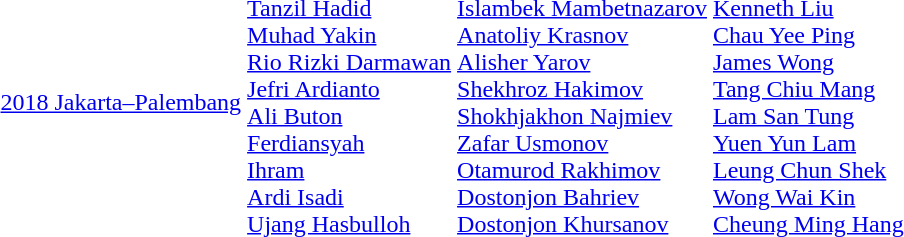<table>
<tr>
<td><a href='#'>2018 Jakarta–Palembang</a></td>
<td><br><a href='#'>Tanzil Hadid</a><br><a href='#'>Muhad Yakin</a><br><a href='#'>Rio Rizki Darmawan</a><br><a href='#'>Jefri Ardianto</a><br><a href='#'>Ali Buton</a><br><a href='#'>Ferdiansyah</a><br><a href='#'>Ihram</a><br><a href='#'>Ardi Isadi</a><br><a href='#'>Ujang Hasbulloh</a></td>
<td><br><a href='#'>Islambek Mambetnazarov</a><br><a href='#'>Anatoliy Krasnov</a><br><a href='#'>Alisher Yarov</a><br><a href='#'>Shekhroz Hakimov</a><br><a href='#'>Shokhjakhon Najmiev</a><br><a href='#'>Zafar Usmonov</a><br><a href='#'>Otamurod Rakhimov</a><br><a href='#'>Dostonjon Bahriev</a><br><a href='#'>Dostonjon Khursanov</a></td>
<td><br><a href='#'>Kenneth Liu</a><br><a href='#'>Chau Yee Ping</a><br><a href='#'>James Wong</a><br><a href='#'>Tang Chiu Mang</a><br><a href='#'>Lam San Tung</a><br><a href='#'>Yuen Yun Lam</a><br><a href='#'>Leung Chun Shek</a><br><a href='#'>Wong Wai Kin</a><br><a href='#'>Cheung Ming Hang</a></td>
</tr>
</table>
